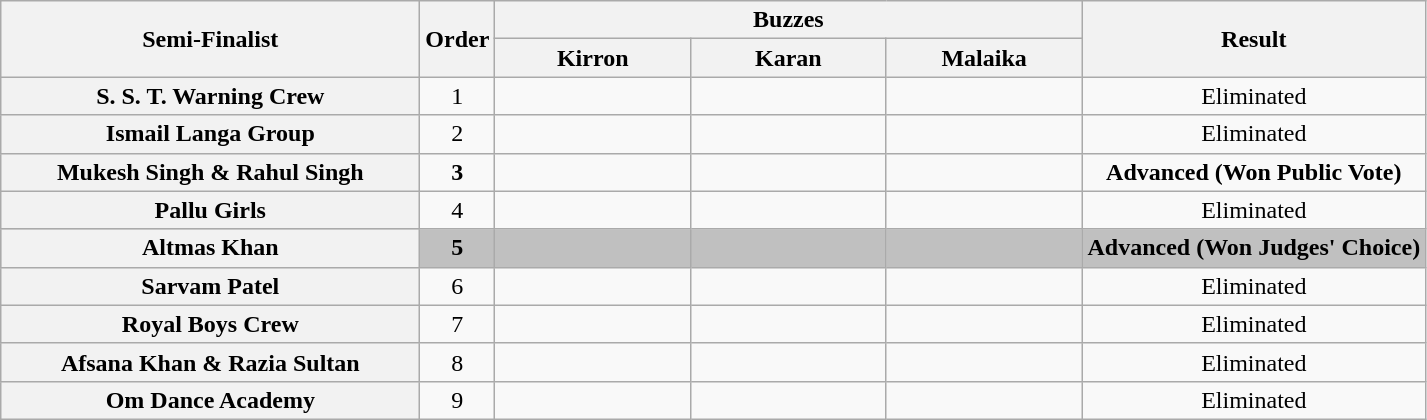<table class="wikitable plainrowheaders sortable" style="text-align:center;">
<tr>
<th scope="col" rowspan="2" class="unsortable" scope="col" style="width:17em;">Semi-Finalist</th>
<th scope="col" rowspan="2" scope="col" style="width:1em;">Order</th>
<th scope="col" colspan="3" class="unsortable" scope="col" style="width:24em;">Buzzes</th>
<th scope="col" rowspan="2">Result</th>
</tr>
<tr>
<th scope="col" class="unsortable" style="width:6em;">Kirron</th>
<th scope="col" class="unsortable" style="width:6em;">Karan</th>
<th scope="col" class="unsortable" style="width:6em;">Malaika</th>
</tr>
<tr>
<th scope="row">S. S. T. Warning Crew</th>
<td>1</td>
<td></td>
<td></td>
<td></td>
<td>Eliminated</td>
</tr>
<tr>
<th scope="row">Ismail Langa Group</th>
<td>2</td>
<td></td>
<td></td>
<td></td>
<td>Eliminated</td>
</tr>
<tr -style="background: gold" |>
<th scope="row"><strong>Mukesh Singh &  Rahul Singh</strong></th>
<td><strong>3</strong></td>
<td></td>
<td></td>
<td></td>
<td><strong>Advanced (Won Public Vote)</strong></td>
</tr>
<tr>
<th scope="row">Pallu Girls</th>
<td>4</td>
<td></td>
<td></td>
<td></td>
<td>Eliminated</td>
</tr>
<tr style="background:silver;">
<th scope="row"><strong>Altmas Khan</strong></th>
<td><strong>5</strong></td>
<td></td>
<td></td>
<td></td>
<td><strong>Advanced (Won Judges' Choice)</strong></td>
</tr>
<tr>
<th scope="row">Sarvam Patel</th>
<td>6</td>
<td></td>
<td></td>
<td></td>
<td>Eliminated</td>
</tr>
<tr>
<th scope="row">Royal Boys Crew</th>
<td>7</td>
<td></td>
<td></td>
<td></td>
<td>Eliminated</td>
</tr>
<tr>
<th scope="row">Afsana Khan & Razia Sultan</th>
<td>8</td>
<td></td>
<td></td>
<td></td>
<td>Eliminated</td>
</tr>
<tr>
<th scope="row">Om Dance Academy</th>
<td>9</td>
<td></td>
<td></td>
<td></td>
<td>Eliminated</td>
</tr>
</table>
